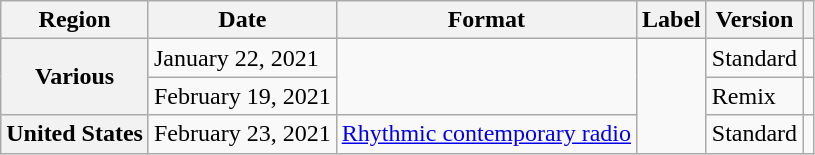<table class="wikitable plainrowheaders">
<tr>
<th>Region</th>
<th>Date</th>
<th>Format</th>
<th>Label</th>
<th>Version</th>
<th></th>
</tr>
<tr>
<th scope="row" rowspan="2">Various</th>
<td>January 22, 2021</td>
<td rowspan="2"></td>
<td rowspan="3"></td>
<td>Standard</td>
<td></td>
</tr>
<tr>
<td>February 19, 2021</td>
<td>Remix</td>
<td></td>
</tr>
<tr>
<th scope="row">United States</th>
<td>February 23, 2021</td>
<td><a href='#'>Rhythmic contemporary radio</a></td>
<td>Standard</td>
<td></td>
</tr>
</table>
